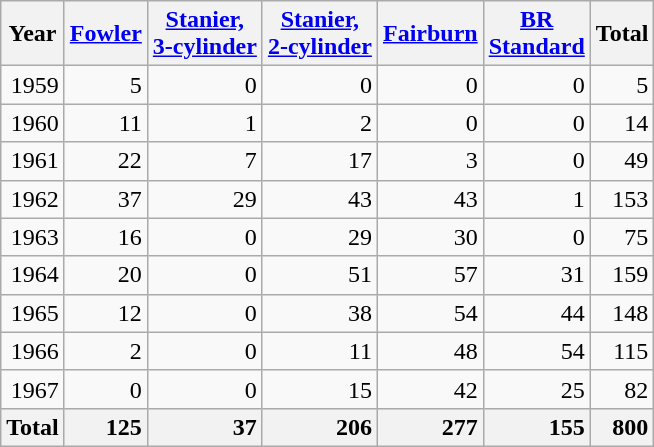<table class="wikitable sortable" style=text-align:right>
<tr>
<th>Year</th>
<th><a href='#'>Fowler</a></th>
<th><a href='#'>Stanier,<br>3-cylinder</a></th>
<th><a href='#'>Stanier,<br>2-cylinder</a></th>
<th><a href='#'>Fairburn</a></th>
<th><a href='#'>BR<br>Standard</a></th>
<th>Total</th>
</tr>
<tr>
<td>1959</td>
<td>5</td>
<td>0</td>
<td>0</td>
<td>0</td>
<td>0</td>
<td>5</td>
</tr>
<tr>
<td>1960</td>
<td>11</td>
<td>1</td>
<td>2</td>
<td>0</td>
<td>0</td>
<td>14</td>
</tr>
<tr>
<td>1961</td>
<td>22</td>
<td>7</td>
<td>17</td>
<td>3</td>
<td>0</td>
<td>49</td>
</tr>
<tr>
<td>1962</td>
<td>37</td>
<td>29</td>
<td>43</td>
<td>43</td>
<td>1</td>
<td>153</td>
</tr>
<tr>
<td>1963</td>
<td>16</td>
<td>0</td>
<td>29</td>
<td>30</td>
<td>0</td>
<td>75</td>
</tr>
<tr>
<td>1964</td>
<td>20</td>
<td>0</td>
<td>51</td>
<td>57</td>
<td>31</td>
<td>159</td>
</tr>
<tr>
<td>1965</td>
<td>12</td>
<td>0</td>
<td>38</td>
<td>54</td>
<td>44</td>
<td>148</td>
</tr>
<tr>
<td>1966</td>
<td>2</td>
<td>0</td>
<td>11</td>
<td>48</td>
<td>54</td>
<td>115</td>
</tr>
<tr>
<td>1967</td>
<td>0</td>
<td>0</td>
<td>15</td>
<td>42</td>
<td>25</td>
<td>82</td>
</tr>
<tr class="sortbottom">
<th>Total</th>
<th style=text-align:right>125</th>
<th style=text-align:right>37</th>
<th style=text-align:right>206</th>
<th style=text-align:right>277</th>
<th style=text-align:right>155</th>
<th style=text-align:right>800</th>
</tr>
</table>
